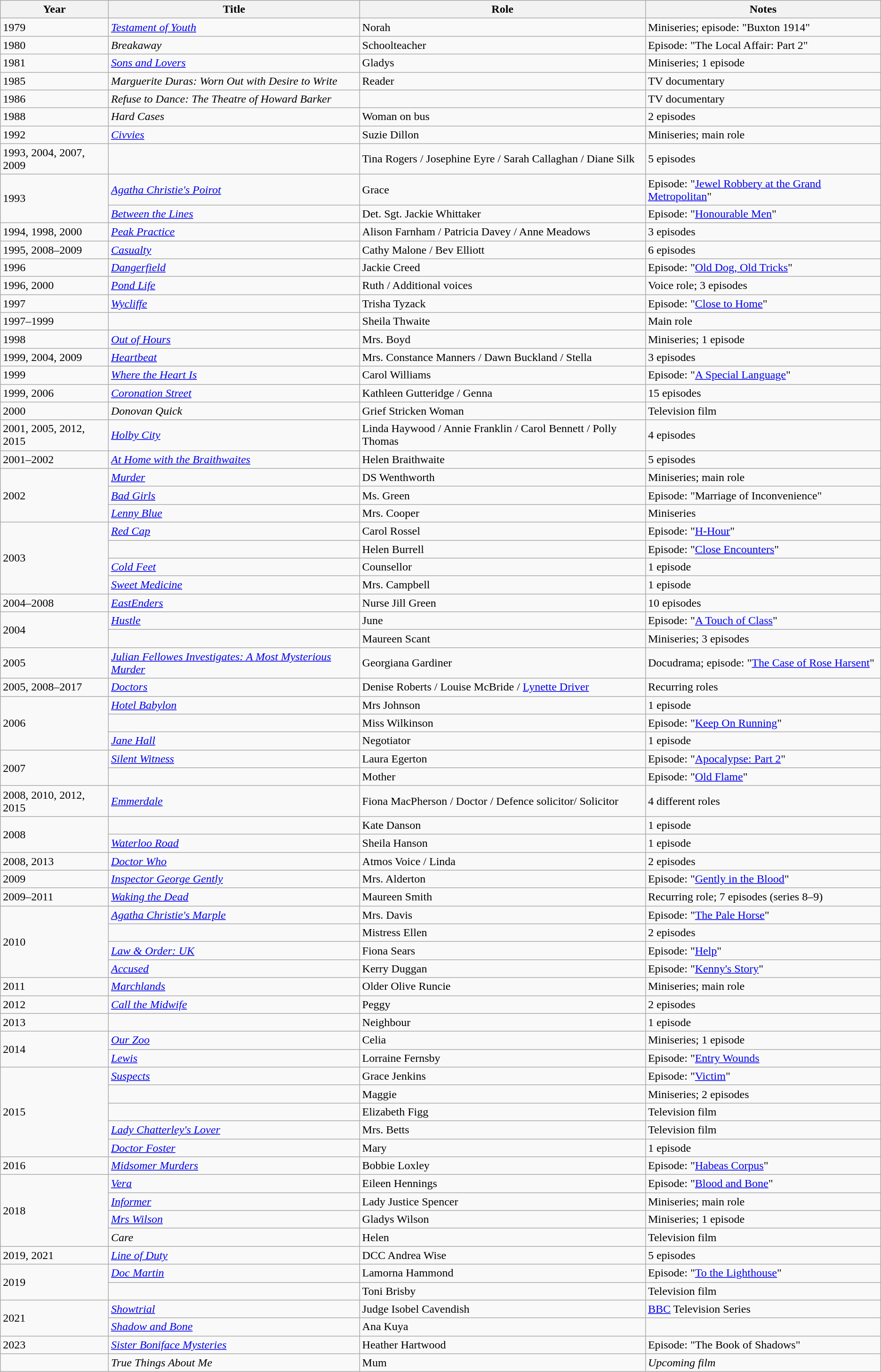<table class="wikitable sortable">
<tr>
<th>Year</th>
<th>Title</th>
<th>Role</th>
<th class="unsortable">Notes</th>
</tr>
<tr>
<td>1979</td>
<td><em><a href='#'>Testament of Youth</a></em></td>
<td>Norah</td>
<td>Miniseries; episode: "Buxton 1914"</td>
</tr>
<tr>
<td>1980</td>
<td><em>Breakaway</em></td>
<td>Schoolteacher</td>
<td>Episode: "The Local Affair: Part 2"</td>
</tr>
<tr>
<td>1981</td>
<td><em><a href='#'>Sons and Lovers</a></em></td>
<td>Gladys</td>
<td>Miniseries; 1 episode</td>
</tr>
<tr>
<td>1985</td>
<td><em>Marguerite Duras: Worn Out with Desire to Write</em></td>
<td>Reader</td>
<td>TV documentary</td>
</tr>
<tr>
<td>1986</td>
<td><em>Refuse to Dance: The Theatre of Howard Barker</em></td>
<td></td>
<td>TV documentary</td>
</tr>
<tr>
<td>1988</td>
<td><em>Hard Cases</em></td>
<td>Woman on bus</td>
<td>2 episodes</td>
</tr>
<tr>
<td>1992</td>
<td><em><a href='#'>Civvies</a></em></td>
<td>Suzie Dillon</td>
<td>Miniseries; main role</td>
</tr>
<tr>
<td>1993, 2004, 2007, 2009</td>
<td><em></em></td>
<td>Tina Rogers / Josephine Eyre / Sarah Callaghan / Diane Silk</td>
<td>5 episodes</td>
</tr>
<tr>
<td rowspan="2">1993</td>
<td><em><a href='#'>Agatha Christie's Poirot</a></em></td>
<td>Grace</td>
<td>Episode: "<a href='#'>Jewel Robbery at the Grand Metropolitan</a>"</td>
</tr>
<tr>
<td><em><a href='#'>Between the Lines</a></em></td>
<td>Det. Sgt. Jackie Whittaker</td>
<td>Episode: "<a href='#'>Honourable Men</a>"</td>
</tr>
<tr>
<td>1994, 1998, 2000</td>
<td><em><a href='#'>Peak Practice</a></em></td>
<td>Alison Farnham / Patricia Davey / Anne Meadows</td>
<td>3 episodes</td>
</tr>
<tr>
<td>1995, 2008–2009</td>
<td><em><a href='#'>Casualty</a></em></td>
<td>Cathy Malone / Bev Elliott</td>
<td>6 episodes</td>
</tr>
<tr>
<td>1996</td>
<td><em><a href='#'>Dangerfield</a></em></td>
<td>Jackie Creed</td>
<td>Episode: "<a href='#'>Old Dog, Old Tricks</a>"</td>
</tr>
<tr>
<td>1996, 2000</td>
<td><em><a href='#'>Pond Life</a></em></td>
<td>Ruth / Additional voices</td>
<td>Voice role; 3 episodes</td>
</tr>
<tr>
<td>1997</td>
<td><em><a href='#'>Wycliffe</a></em></td>
<td>Trisha Tyzack</td>
<td>Episode: "<a href='#'>Close to Home</a>"</td>
</tr>
<tr>
<td>1997–1999</td>
<td><em></em></td>
<td>Sheila Thwaite</td>
<td>Main role</td>
</tr>
<tr>
<td>1998</td>
<td><em><a href='#'>Out of Hours</a></em></td>
<td>Mrs. Boyd</td>
<td>Miniseries; 1 episode</td>
</tr>
<tr>
<td>1999, 2004, 2009</td>
<td><em><a href='#'>Heartbeat</a></em></td>
<td>Mrs. Constance Manners / Dawn Buckland / Stella</td>
<td>3 episodes</td>
</tr>
<tr>
<td>1999</td>
<td><em><a href='#'>Where the Heart Is</a></em></td>
<td>Carol Williams</td>
<td>Episode: "<a href='#'>A Special Language</a>"</td>
</tr>
<tr>
<td>1999, 2006</td>
<td><em><a href='#'>Coronation Street</a></em></td>
<td>Kathleen Gutteridge / Genna</td>
<td>15 episodes</td>
</tr>
<tr>
<td>2000</td>
<td><em>Donovan Quick</em></td>
<td>Grief Stricken Woman</td>
<td>Television film</td>
</tr>
<tr>
<td>2001, 2005, 2012, 2015</td>
<td><em><a href='#'>Holby City</a></em></td>
<td>Linda Haywood / Annie Franklin / Carol Bennett / Polly Thomas</td>
<td>4 episodes</td>
</tr>
<tr>
<td>2001–2002</td>
<td><em><a href='#'>At Home with the Braithwaites</a></em></td>
<td>Helen Braithwaite</td>
<td>5 episodes</td>
</tr>
<tr>
<td rowspan="3">2002</td>
<td><em><a href='#'>Murder</a></em></td>
<td>DS Wenthworth</td>
<td>Miniseries; main role</td>
</tr>
<tr>
<td><em><a href='#'>Bad Girls</a></em></td>
<td>Ms. Green</td>
<td>Episode: "Marriage of Inconvenience"</td>
</tr>
<tr>
<td><em><a href='#'>Lenny Blue</a></em></td>
<td>Mrs. Cooper</td>
<td>Miniseries</td>
</tr>
<tr>
<td rowspan="4">2003</td>
<td><em><a href='#'>Red Cap</a></em></td>
<td>Carol Rossel</td>
<td>Episode: "<a href='#'>H-Hour</a>"</td>
</tr>
<tr>
<td><em></em></td>
<td>Helen Burrell</td>
<td>Episode: "<a href='#'>Close Encounters</a>"</td>
</tr>
<tr>
<td><em><a href='#'>Cold Feet</a></em></td>
<td>Counsellor</td>
<td>1 episode</td>
</tr>
<tr>
<td><em><a href='#'>Sweet Medicine</a></em></td>
<td>Mrs. Campbell</td>
<td>1 episode</td>
</tr>
<tr>
<td>2004–2008</td>
<td><em><a href='#'>EastEnders</a></em></td>
<td>Nurse Jill Green</td>
<td>10 episodes</td>
</tr>
<tr>
<td rowspan="2">2004</td>
<td><em><a href='#'>Hustle</a></em></td>
<td>June</td>
<td>Episode: "<a href='#'>A Touch of Class</a>"</td>
</tr>
<tr>
<td><em></em></td>
<td>Maureen Scant</td>
<td>Miniseries; 3 episodes</td>
</tr>
<tr>
<td>2005</td>
<td><em><a href='#'>Julian Fellowes Investigates: A Most Mysterious Murder</a></em></td>
<td>Georgiana Gardiner</td>
<td>Docudrama; episode: "<a href='#'>The Case of Rose Harsent</a>"</td>
</tr>
<tr>
<td>2005, 2008–2017</td>
<td><em><a href='#'>Doctors</a></em></td>
<td>Denise Roberts / Louise McBride / <a href='#'>Lynette Driver</a></td>
<td>Recurring roles</td>
</tr>
<tr>
<td rowspan="3">2006</td>
<td><em><a href='#'>Hotel Babylon</a></em></td>
<td>Mrs Johnson</td>
<td>1 episode</td>
</tr>
<tr>
<td><em></em></td>
<td>Miss Wilkinson</td>
<td>Episode: "<a href='#'>Keep On Running</a>"</td>
</tr>
<tr>
<td><em><a href='#'>Jane Hall</a></em></td>
<td>Negotiator</td>
<td>1 episode</td>
</tr>
<tr>
<td rowspan="2">2007</td>
<td><em><a href='#'>Silent Witness</a></em></td>
<td>Laura Egerton</td>
<td>Episode: "<a href='#'>Apocalypse: Part 2</a>"</td>
</tr>
<tr>
<td><em></em></td>
<td>Mother</td>
<td>Episode: "<a href='#'>Old Flame</a>"</td>
</tr>
<tr>
<td>2008, 2010, 2012, 2015</td>
<td><em><a href='#'>Emmerdale</a></em></td>
<td>Fiona MacPherson / Doctor / Defence solicitor/ Solicitor</td>
<td>4 different roles</td>
</tr>
<tr>
<td rowspan="2">2008</td>
<td><em></em></td>
<td>Kate Danson</td>
<td>1 episode</td>
</tr>
<tr>
<td><em><a href='#'>Waterloo Road</a></em></td>
<td>Sheila Hanson</td>
<td>1 episode</td>
</tr>
<tr>
<td>2008, 2013</td>
<td><em><a href='#'>Doctor Who</a></em></td>
<td>Atmos Voice / Linda</td>
<td>2 episodes</td>
</tr>
<tr>
<td>2009</td>
<td><em><a href='#'>Inspector George Gently</a></em></td>
<td>Mrs. Alderton</td>
<td>Episode: "<a href='#'>Gently in the Blood</a>"</td>
</tr>
<tr>
<td>2009–2011</td>
<td><em><a href='#'>Waking the Dead</a></em></td>
<td>Maureen Smith</td>
<td>Recurring role; 7 episodes (series 8–9)</td>
</tr>
<tr>
<td rowspan="4">2010</td>
<td><em><a href='#'>Agatha Christie's Marple</a></em></td>
<td>Mrs. Davis</td>
<td>Episode: "<a href='#'>The Pale Horse</a>"</td>
</tr>
<tr>
<td><em></em></td>
<td>Mistress Ellen</td>
<td>2 episodes</td>
</tr>
<tr>
<td><em><a href='#'>Law & Order: UK</a></em></td>
<td>Fiona Sears</td>
<td>Episode: "<a href='#'>Help</a>"</td>
</tr>
<tr>
<td><em><a href='#'>Accused</a></em></td>
<td>Kerry Duggan</td>
<td>Episode: "<a href='#'>Kenny's Story</a>"</td>
</tr>
<tr>
<td>2011</td>
<td><em><a href='#'>Marchlands</a></em></td>
<td>Older Olive Runcie</td>
<td>Miniseries; main role</td>
</tr>
<tr>
<td>2012</td>
<td><em><a href='#'>Call the Midwife</a></em></td>
<td>Peggy</td>
<td>2 episodes</td>
</tr>
<tr>
<td>2013</td>
<td><em></em></td>
<td>Neighbour</td>
<td>1 episode</td>
</tr>
<tr>
<td rowspan="2">2014</td>
<td><em><a href='#'>Our Zoo</a></em></td>
<td>Celia</td>
<td>Miniseries; 1 episode</td>
</tr>
<tr>
<td><em><a href='#'>Lewis</a></em></td>
<td>Lorraine Fernsby</td>
<td>Episode: "<a href='#'>Entry Wounds</a></td>
</tr>
<tr>
<td rowspan="5">2015</td>
<td><em><a href='#'>Suspects</a></em></td>
<td>Grace Jenkins</td>
<td>Episode: "<a href='#'>Victim</a>"</td>
</tr>
<tr>
<td><em></em></td>
<td>Maggie</td>
<td>Miniseries; 2 episodes</td>
</tr>
<tr>
<td><em></em></td>
<td>Elizabeth Figg</td>
<td>Television film</td>
</tr>
<tr>
<td><em><a href='#'>Lady Chatterley's Lover</a></em></td>
<td>Mrs. Betts</td>
<td>Television film</td>
</tr>
<tr>
<td><em><a href='#'>Doctor Foster</a></em></td>
<td>Mary</td>
<td>1 episode</td>
</tr>
<tr>
<td>2016</td>
<td><em><a href='#'>Midsomer Murders</a></em></td>
<td>Bobbie Loxley</td>
<td>Episode: "<a href='#'>Habeas Corpus</a>"</td>
</tr>
<tr>
<td rowspan="4">2018</td>
<td><em><a href='#'>Vera</a></em></td>
<td>Eileen Hennings</td>
<td>Episode: "<a href='#'>Blood and Bone</a>"</td>
</tr>
<tr>
<td><em><a href='#'>Informer</a></em></td>
<td>Lady Justice Spencer</td>
<td>Miniseries; main role</td>
</tr>
<tr>
<td><em><a href='#'>Mrs Wilson</a></em></td>
<td>Gladys Wilson</td>
<td>Miniseries; 1 episode</td>
</tr>
<tr>
<td><em>Care</em></td>
<td>Helen</td>
<td>Television film</td>
</tr>
<tr>
<td>2019, 2021</td>
<td><em><a href='#'>Line of Duty</a></em></td>
<td>DCC Andrea Wise</td>
<td>5 episodes</td>
</tr>
<tr>
<td rowspan="2">2019</td>
<td><em><a href='#'>Doc Martin</a></em></td>
<td>Lamorna Hammond</td>
<td>Episode: "<a href='#'>To the Lighthouse</a>"</td>
</tr>
<tr>
<td><em></em></td>
<td>Toni Brisby</td>
<td>Television film</td>
</tr>
<tr>
<td rowspan="2">2021</td>
<td><em><a href='#'>Showtrial</a></em></td>
<td>Judge Isobel Cavendish</td>
<td><a href='#'>BBC</a> Television Series</td>
</tr>
<tr>
<td><em><a href='#'>Shadow and Bone</a></em></td>
<td>Ana Kuya</td>
<td></td>
</tr>
<tr>
<td>2023</td>
<td><em><a href='#'>Sister Boniface Mysteries</a></em></td>
<td>Heather Hartwood</td>
<td>Episode: "The Book of Shadows"</td>
</tr>
<tr>
<td></td>
<td><em>True Things About Me</em></td>
<td>Mum</td>
<td><em>Upcoming film</em></td>
</tr>
</table>
